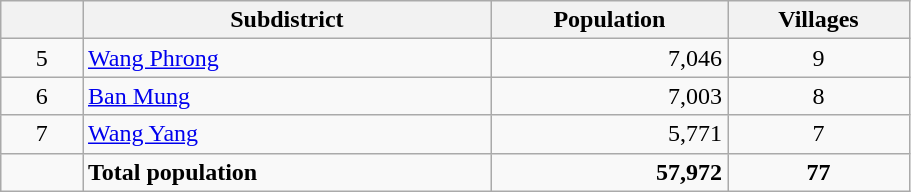<table class="wikitable" style="width:48%; display:inline-table;">
<tr>
<th scope="col" style="width:9%;"> </th>
<th scope="col" style="width:45%;">Subdistrict</th>
<th scope="col" style="width:26%;">Population</th>
<th scope="col" style="width:20%;">Villages</th>
</tr>
<tr>
<td style="text-align:center;">5</td>
<td><a href='#'>Wang Phrong</a></td>
<td style="text-align:right;">7,046</td>
<td style="text-align:center;">9</td>
</tr>
<tr>
<td style="text-align:center;">6</td>
<td><a href='#'>Ban Mung</a></td>
<td style="text-align:right;">7,003</td>
<td style="text-align:center;">8</td>
</tr>
<tr>
<td style="text-align:center;">7</td>
<td><a href='#'>Wang Yang</a></td>
<td style="text-align:right;">5,771</td>
<td style="text-align:center;">7</td>
</tr>
<tr>
<td></td>
<td><strong>Total population</strong></td>
<td style="text-align:right;"><strong>57,972</strong></td>
<td style="text-align:center;"><strong>77</strong></td>
</tr>
</table>
